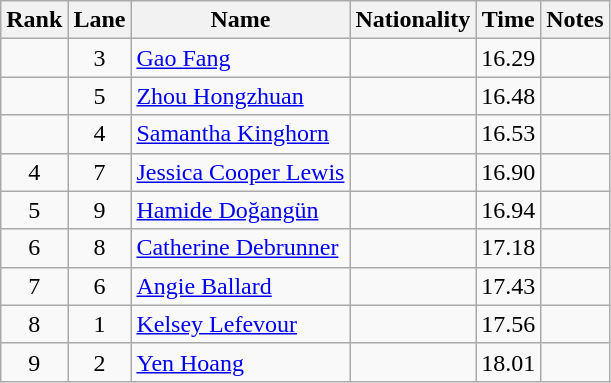<table class="wikitable sortable" style="text-align:center">
<tr>
<th>Rank</th>
<th>Lane</th>
<th>Name</th>
<th>Nationality</th>
<th>Time</th>
<th>Notes</th>
</tr>
<tr>
<td></td>
<td>3</td>
<td align="left"><a href='#'>Gao Fang</a></td>
<td align="left"></td>
<td>16.29</td>
<td></td>
</tr>
<tr>
<td></td>
<td>5</td>
<td align="left"><a href='#'>Zhou Hongzhuan</a></td>
<td align="left"></td>
<td>16.48</td>
<td></td>
</tr>
<tr>
<td></td>
<td>4</td>
<td align="left"><a href='#'>Samantha Kinghorn</a></td>
<td align="left"></td>
<td>16.53</td>
<td></td>
</tr>
<tr>
<td>4</td>
<td>7</td>
<td align="left"><a href='#'>Jessica Cooper Lewis</a></td>
<td align="left"></td>
<td>16.90</td>
<td></td>
</tr>
<tr>
<td>5</td>
<td>9</td>
<td align="left"><a href='#'>Hamide Doğangün</a></td>
<td align="left"></td>
<td>16.94</td>
<td></td>
</tr>
<tr>
<td>6</td>
<td>8</td>
<td align="left"><a href='#'>Catherine Debrunner</a></td>
<td align="left"></td>
<td>17.18</td>
<td></td>
</tr>
<tr>
<td>7</td>
<td>6</td>
<td align="left"><a href='#'>Angie Ballard</a></td>
<td align="left"></td>
<td>17.43</td>
<td></td>
</tr>
<tr>
<td>8</td>
<td>1</td>
<td align="left"><a href='#'>Kelsey Lefevour</a></td>
<td align="left"></td>
<td>17.56</td>
<td></td>
</tr>
<tr>
<td>9</td>
<td>2</td>
<td align="left"><a href='#'>Yen Hoang</a></td>
<td align="left"></td>
<td>18.01</td>
<td></td>
</tr>
</table>
